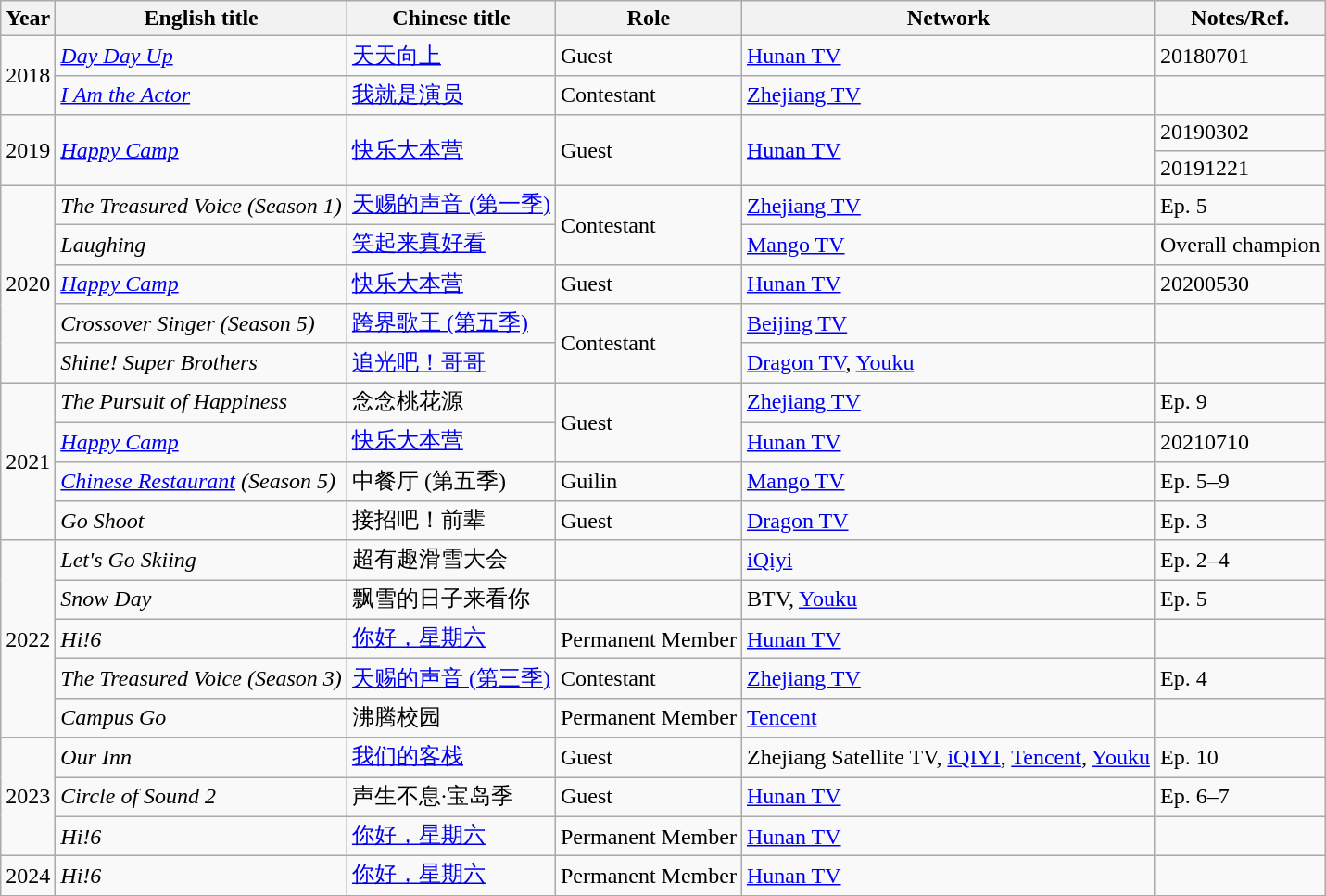<table class="wikitable">
<tr>
<th>Year</th>
<th>English title</th>
<th>Chinese title</th>
<th>Role</th>
<th>Network</th>
<th>Notes/Ref.</th>
</tr>
<tr>
<td rowspan="2">2018</td>
<td><em><a href='#'>Day Day Up</a></em></td>
<td><a href='#'>天天向上</a></td>
<td>Guest</td>
<td><a href='#'>Hunan TV</a></td>
<td>20180701</td>
</tr>
<tr>
<td><em><a href='#'>I Am the Actor</a></em></td>
<td><a href='#'>我就是演员</a></td>
<td>Contestant</td>
<td><a href='#'>Zhejiang TV</a></td>
<td></td>
</tr>
<tr>
<td rowspan="2">2019</td>
<td rowspan="2"><a href='#'><em>Happy Camp</em></a></td>
<td rowspan="2"><a href='#'>快乐大本营</a></td>
<td rowspan="2">Guest</td>
<td rowspan="2"><a href='#'>Hunan TV</a></td>
<td>20190302</td>
</tr>
<tr>
<td>20191221</td>
</tr>
<tr>
<td rowspan="5">2020</td>
<td><em>The Treasured Voice (Season 1)</em></td>
<td><a href='#'>天赐的声音 (第一季)</a></td>
<td rowspan="2">Contestant</td>
<td><a href='#'>Zhejiang TV</a></td>
<td>Ep. 5 </td>
</tr>
<tr>
<td><em>Laughing</em></td>
<td><a href='#'>笑起来真好看</a></td>
<td><a href='#'>Mango TV</a></td>
<td>Overall champion</td>
</tr>
<tr>
<td><a href='#'><em>Happy Camp</em></a></td>
<td><a href='#'>快乐大本营</a></td>
<td>Guest</td>
<td><a href='#'>Hunan TV</a></td>
<td>20200530</td>
</tr>
<tr>
<td><em>Crossover Singer (Season 5)</em></td>
<td><a href='#'>跨界歌王 (第五季)</a></td>
<td rowspan="2">Contestant</td>
<td><a href='#'>Beijing TV</a></td>
<td></td>
</tr>
<tr>
<td><em>Shine! Super Brothers</em></td>
<td><a href='#'>追光吧！哥哥</a></td>
<td><a href='#'>Dragon TV</a>, <a href='#'>Youku</a></td>
<td></td>
</tr>
<tr>
<td rowspan="4">2021</td>
<td><em>The Pursuit of Happiness</em></td>
<td>念念桃花源</td>
<td rowspan="2">Guest</td>
<td><a href='#'>Zhejiang TV</a></td>
<td>Ep. 9</td>
</tr>
<tr>
<td><em><a href='#'>Happy Camp</a></em></td>
<td><a href='#'>快乐大本营</a></td>
<td><a href='#'>Hunan TV</a></td>
<td>20210710</td>
</tr>
<tr>
<td><em><a href='#'>Chinese Restaurant</a> (Season 5)</em></td>
<td>中餐厅 (第五季)</td>
<td>Guilin</td>
<td><a href='#'>Mango TV</a></td>
<td>Ep. 5–9</td>
</tr>
<tr>
<td><em>Go Shoot</em></td>
<td>接招吧！前辈</td>
<td>Guest</td>
<td><a href='#'>Dragon TV</a></td>
<td>Ep. 3</td>
</tr>
<tr>
<td rowspan="5">2022</td>
<td><em>Let's Go Skiing</em></td>
<td>超有趣滑雪大会</td>
<td></td>
<td><a href='#'>iQiyi</a></td>
<td>Ep. 2–4</td>
</tr>
<tr>
<td><em>Snow Day</em></td>
<td>飘雪的日子来看你</td>
<td></td>
<td>BTV, <a href='#'>Youku</a></td>
<td>Ep. 5</td>
</tr>
<tr>
<td><em>Hi!6</em></td>
<td><a href='#'>你好，星期六</a></td>
<td>Permanent Member</td>
<td><a href='#'>Hunan TV</a></td>
<td></td>
</tr>
<tr>
<td><em>The Treasured Voice (Season 3)</em></td>
<td><a href='#'>天赐的声音 (第三季)</a></td>
<td>Contestant</td>
<td><a href='#'>Zhejiang TV</a></td>
<td>Ep. 4</td>
</tr>
<tr>
<td><em>Campus Go</em></td>
<td>沸腾校园</td>
<td>Permanent Member</td>
<td><a href='#'>Tencent</a></td>
<td></td>
</tr>
<tr>
<td rowspan="3">2023</td>
<td><em>Our Inn</em></td>
<td><a href='#'>我们的客栈</a></td>
<td>Guest</td>
<td>Zhejiang Satellite TV, <a href='#'>iQIYI</a>, <a href='#'>Tencent</a>, <a href='#'>Youku</a></td>
<td>Ep. 10</td>
</tr>
<tr>
<td><em>Circle of Sound 2</em></td>
<td>声生不息·宝岛季</td>
<td>Guest</td>
<td><a href='#'>Hunan TV</a></td>
<td>Ep. 6–7</td>
</tr>
<tr>
<td><em>Hi!6</em></td>
<td><a href='#'>你好，星期六</a></td>
<td>Permanent Member</td>
<td><a href='#'>Hunan TV</a></td>
<td></td>
</tr>
<tr>
<td>2024</td>
<td><em>Hi!6</em></td>
<td><a href='#'>你好，星期六</a></td>
<td>Permanent Member</td>
<td><a href='#'>Hunan TV</a></td>
<td></td>
</tr>
</table>
